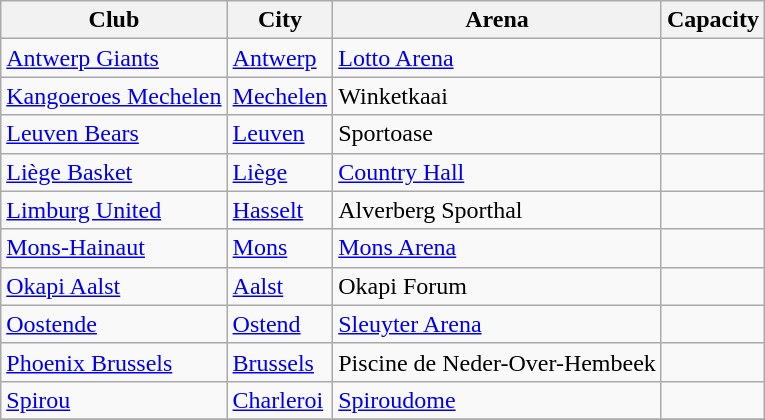<table class="wikitable sortable">
<tr>
<th>Club</th>
<th>City</th>
<th>Arena</th>
<th>Capacity</th>
</tr>
<tr>
<td><a href='#'>Antwerp Giants</a></td>
<td><a href='#'>Antwerp</a></td>
<td><a href='#'>Lotto Arena</a></td>
<td align=center></td>
</tr>
<tr>
<td><a href='#'>Kangoeroes Mechelen</a></td>
<td><a href='#'>Mechelen</a></td>
<td>Winketkaai</td>
<td align=center></td>
</tr>
<tr>
<td><a href='#'>Leuven Bears</a></td>
<td><a href='#'>Leuven</a></td>
<td>Sportoase</td>
<td align=center></td>
</tr>
<tr>
<td><a href='#'>Liège Basket</a></td>
<td><a href='#'>Liège</a></td>
<td><a href='#'>Country Hall</a></td>
<td align=center></td>
</tr>
<tr>
<td><a href='#'>Limburg United</a></td>
<td><a href='#'>Hasselt</a></td>
<td>Alverberg Sporthal</td>
<td align=center></td>
</tr>
<tr>
<td><a href='#'>Mons-Hainaut</a></td>
<td><a href='#'>Mons</a></td>
<td><a href='#'>Mons Arena</a></td>
<td align=center></td>
</tr>
<tr>
<td><a href='#'>Okapi Aalst</a></td>
<td><a href='#'>Aalst</a></td>
<td>Okapi Forum</td>
<td align=center></td>
</tr>
<tr>
<td><a href='#'>Oostende</a></td>
<td><a href='#'>Ostend</a></td>
<td><a href='#'>Sleuyter Arena</a></td>
<td align=center></td>
</tr>
<tr>
<td><a href='#'>Phoenix Brussels</a></td>
<td><a href='#'>Brussels</a></td>
<td>Piscine de Neder-Over-Hembeek</td>
<td align=center></td>
</tr>
<tr>
<td><a href='#'>Spirou</a></td>
<td><a href='#'>Charleroi</a></td>
<td><a href='#'>Spiroudome</a></td>
<td align=center></td>
</tr>
<tr>
</tr>
</table>
